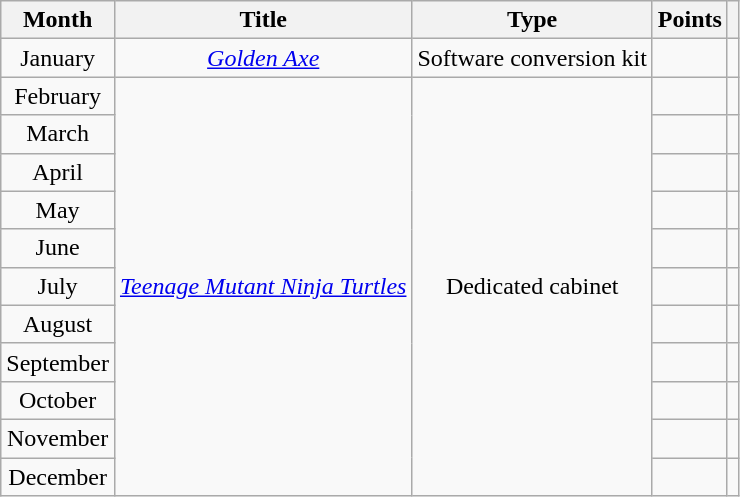<table class="wikitable sortable" style="text-align:center">
<tr>
<th>Month</th>
<th>Title</th>
<th>Type</th>
<th>Points</th>
<th class="unsortable"></th>
</tr>
<tr>
<td>January</td>
<td><em><a href='#'>Golden Axe</a></em></td>
<td>Software conversion kit</td>
<td></td>
<td></td>
</tr>
<tr>
<td>February</td>
<td rowspan="11"><em><a href='#'>Teenage Mutant Ninja Turtles</a></em></td>
<td rowspan="11">Dedicated cabinet</td>
<td></td>
<td></td>
</tr>
<tr>
<td>March</td>
<td></td>
<td></td>
</tr>
<tr>
<td>April</td>
<td></td>
<td></td>
</tr>
<tr>
<td>May</td>
<td></td>
<td></td>
</tr>
<tr>
<td>June</td>
<td></td>
<td></td>
</tr>
<tr>
<td>July</td>
<td></td>
<td></td>
</tr>
<tr>
<td>August</td>
<td></td>
<td></td>
</tr>
<tr>
<td>September</td>
<td></td>
<td></td>
</tr>
<tr>
<td>October</td>
<td></td>
<td></td>
</tr>
<tr>
<td>November</td>
<td></td>
<td></td>
</tr>
<tr>
<td>December</td>
<td></td>
<td></td>
</tr>
</table>
